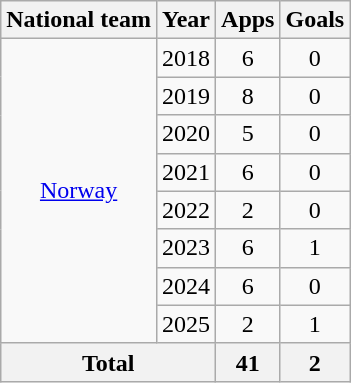<table class=wikitable style=text-align:center>
<tr>
<th>National team</th>
<th>Year</th>
<th>Apps</th>
<th>Goals</th>
</tr>
<tr>
<td rowspan="8"><a href='#'>Norway</a></td>
<td>2018</td>
<td>6</td>
<td>0</td>
</tr>
<tr>
<td>2019</td>
<td>8</td>
<td>0</td>
</tr>
<tr>
<td>2020</td>
<td>5</td>
<td>0</td>
</tr>
<tr>
<td>2021</td>
<td>6</td>
<td>0</td>
</tr>
<tr>
<td>2022</td>
<td>2</td>
<td>0</td>
</tr>
<tr>
<td>2023</td>
<td>6</td>
<td>1</td>
</tr>
<tr>
<td>2024</td>
<td>6</td>
<td>0</td>
</tr>
<tr>
<td>2025</td>
<td>2</td>
<td>1</td>
</tr>
<tr>
<th colspan="2">Total</th>
<th>41</th>
<th>2</th>
</tr>
</table>
